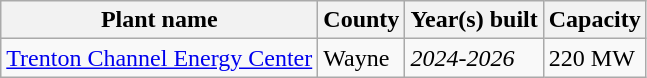<table class="wikitable">
<tr>
<th>Plant name</th>
<th>County</th>
<th>Year(s) built</th>
<th>Capacity</th>
</tr>
<tr>
<td><a href='#'>Trenton Channel Energy Center</a></td>
<td>Wayne</td>
<td><em>2024-2026</em></td>
<td>220 MW</td>
</tr>
</table>
